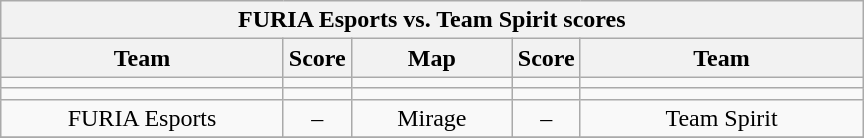<table class="wikitable" style="text-align: center;">
<tr>
<th colspan=5>FURIA Esports vs. Team Spirit scores</th>
</tr>
<tr>
<th width="181px">Team</th>
<th width="20px">Score</th>
<th width="100px">Map</th>
<th width="20px">Score</th>
<th width="181px">Team</th>
</tr>
<tr>
<td></td>
<td></td>
<td></td>
<td></td>
<td></td>
</tr>
<tr>
<td></td>
<td></td>
<td></td>
<td></td>
<td></td>
</tr>
<tr>
<td>FURIA Esports</td>
<td>–</td>
<td>Mirage</td>
<td>–</td>
<td>Team Spirit</td>
</tr>
<tr>
</tr>
</table>
